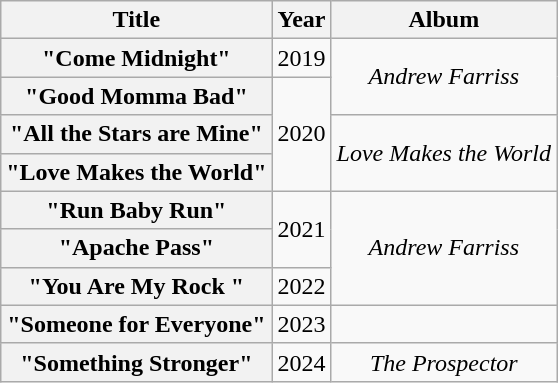<table class="wikitable plainrowheaders" style="text-align:center;" border="1">
<tr>
<th>Title</th>
<th>Year</th>
<th>Album</th>
</tr>
<tr>
<th scope="row">"Come Midnight"</th>
<td>2019</td>
<td rowspan="2"><em>Andrew Farriss</em></td>
</tr>
<tr>
<th scope="row">"Good Momma Bad"</th>
<td rowspan="3">2020</td>
</tr>
<tr>
<th scope="row">"All the Stars are Mine"</th>
<td rowspan="2"><em>Love Makes the World</em></td>
</tr>
<tr>
<th scope="row">"Love Makes the World"</th>
</tr>
<tr>
<th scope="row">"Run Baby Run"</th>
<td rowspan="2">2021</td>
<td rowspan="3"><em>Andrew Farriss</em></td>
</tr>
<tr>
<th scope="row">"Apache Pass"</th>
</tr>
<tr>
<th scope="row">"You Are My Rock "</th>
<td rowspan="1">2022</td>
</tr>
<tr>
<th scope="row">"Someone for Everyone"</th>
<td>2023</td>
<td></td>
</tr>
<tr>
<th scope="row">"Something Stronger"</th>
<td>2024</td>
<td><em>The Prospector</em></td>
</tr>
</table>
